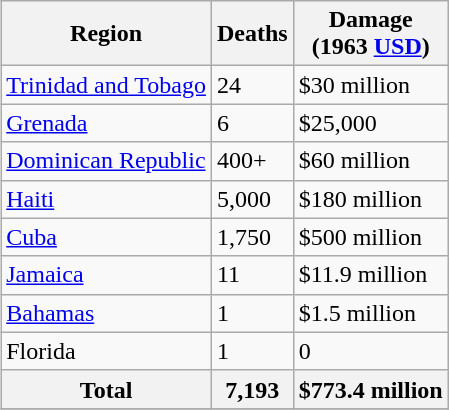<table class="wikitable" style="float:right;margin:0 0 0.5em 1em;">
<tr>
<th>Region</th>
<th>Deaths</th>
<th>Damage<br>(1963 <a href='#'>USD</a>)</th>
</tr>
<tr>
<td><a href='#'>Trinidad and Tobago</a></td>
<td>24</td>
<td>$30 million</td>
</tr>
<tr>
<td><a href='#'>Grenada</a></td>
<td>6</td>
<td>$25,000</td>
</tr>
<tr>
<td><a href='#'>Dominican Republic</a></td>
<td>400+</td>
<td>$60 million</td>
</tr>
<tr>
<td><a href='#'>Haiti</a></td>
<td>5,000</td>
<td>$180 million</td>
</tr>
<tr>
<td><a href='#'>Cuba</a></td>
<td>1,750</td>
<td>$500 million</td>
</tr>
<tr>
<td><a href='#'>Jamaica</a></td>
<td>11</td>
<td>$11.9 million</td>
</tr>
<tr>
<td><a href='#'>Bahamas</a></td>
<td>1</td>
<td>$1.5 million</td>
</tr>
<tr>
<td>Florida</td>
<td>1</td>
<td>0</td>
</tr>
<tr>
<th>Total</th>
<th>7,193</th>
<th>$773.4 million</th>
</tr>
<tr>
</tr>
</table>
